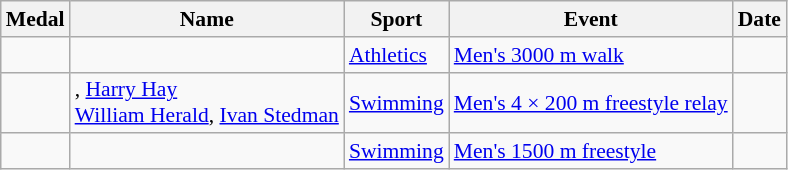<table class="wikitable sortable" style="font-size:90%">
<tr>
<th>Medal</th>
<th>Name</th>
<th>Sport</th>
<th>Event</th>
<th>Date</th>
</tr>
<tr>
<td></td>
<td></td>
<td><a href='#'>Athletics</a></td>
<td><a href='#'>Men's 3000 m walk</a></td>
<td></td>
</tr>
<tr>
<td></td>
<td>, <a href='#'>Harry Hay</a><br><a href='#'>William Herald</a>, <a href='#'>Ivan Stedman</a></td>
<td><a href='#'>Swimming</a></td>
<td><a href='#'>Men's 4 × 200 m freestyle relay</a></td>
<td></td>
</tr>
<tr>
<td></td>
<td></td>
<td><a href='#'>Swimming</a></td>
<td><a href='#'>Men's 1500 m freestyle</a></td>
<td></td>
</tr>
</table>
